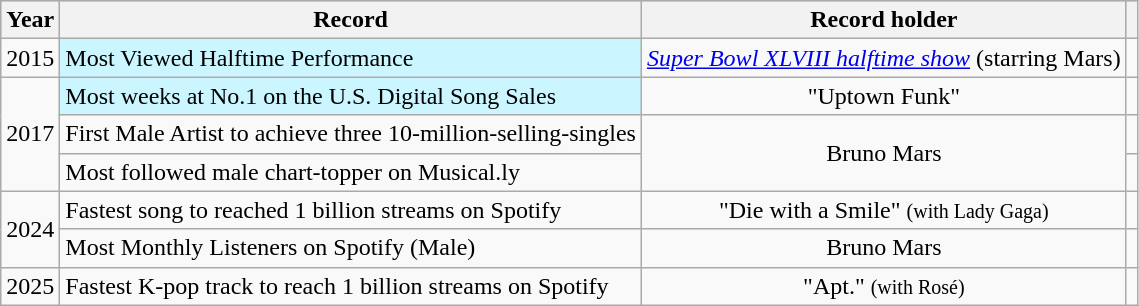<table class="wikitable sortable plainrowheaders">
<tr style="background:#ccc; text-align:center;">
<th scope="col">Year</th>
<th scope="col">Record</th>
<th scope="col">Record holder</th>
<th scope="col" class="unsortable"></th>
</tr>
<tr>
<td style="text-align:center;">2015</td>
<td style="background-color:#CCF6FF"> Most Viewed Halftime Performance </td>
<td style="text-align:center;"><em><a href='#'>Super Bowl XLVIII halftime show</a></em> (starring Mars)</td>
<td align="center"></td>
</tr>
<tr>
<td style="text-align:center;" rowspan="3">2017</td>
<td style="background-color:#CCF6FF"> Most weeks at No.1 on the U.S. Digital Song Sales</td>
<td style="text-align:center;">"Uptown Funk"</td>
<td align="center"></td>
</tr>
<tr>
<td style="text-align:center;">First Male Artist to achieve three 10-million-selling-singles </td>
<td rowspan="2" style="text-align:center;">Bruno Mars</td>
<td align="center"></td>
</tr>
<tr>
<td>Most followed male chart-topper on Musical.ly</td>
<td align="center"></td>
</tr>
<tr>
<td style="text-align:center;" rowspan="2">2024</td>
<td>Fastest song to reached 1 billion streams on Spotify</td>
<td style="text-align:center;">"Die with a Smile" <small>(with Lady Gaga)</small></td>
<td style="text-align:center;"></td>
</tr>
<tr>
<td>Most Monthly Listeners on Spotify (Male)</td>
<td style="text-align:center;">Bruno Mars</td>
<td style="text-align:center;"></td>
</tr>
<tr>
<td style="text-align:center;">2025</td>
<td>Fastest K-pop track to reach 1 billion streams on Spotify</td>
<td style="text-align:center;">"Apt." <small>(with Rosé)</small></td>
<td style="text-align:center"></td>
</tr>
</table>
